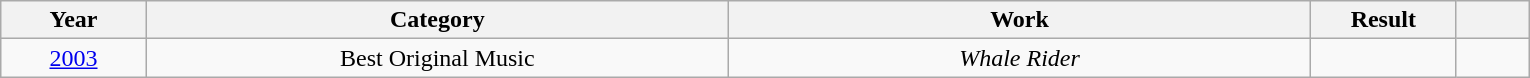<table class="wikitable">
<tr>
<th style="width:5%;">Year</th>
<th style="width:20%;">Category</th>
<th style="width:20%;">Work</th>
<th style="width:5%;">Result</th>
<th style="width:2.5%;"></th>
</tr>
<tr>
<td style="text-align:center;"><a href='#'>2003</a></td>
<td style="text-align:center;">Best Original Music</td>
<td style="text-align:center;"><em>Whale Rider</em></td>
<td></td>
<td style="text-align:center;"></td>
</tr>
</table>
